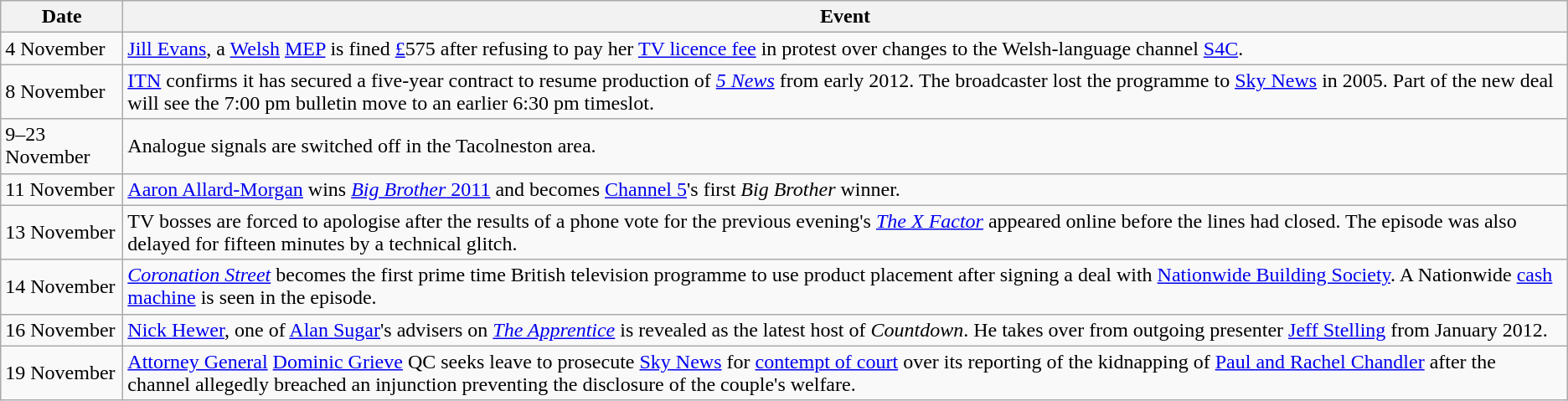<table class="wikitable">
<tr>
<th width=90>Date</th>
<th>Event</th>
</tr>
<tr>
<td>4 November</td>
<td><a href='#'>Jill Evans</a>, a <a href='#'>Welsh</a> <a href='#'>MEP</a> is fined <a href='#'>£</a>575 after refusing to pay her <a href='#'>TV licence fee</a> in protest over changes to the Welsh-language channel <a href='#'>S4C</a>.</td>
</tr>
<tr>
<td>8 November</td>
<td><a href='#'>ITN</a> confirms it has secured a five-year contract to resume production of <em><a href='#'>5 News</a></em> from early 2012. The broadcaster lost the programme to <a href='#'>Sky News</a> in 2005. Part of the new deal will see the 7:00 pm bulletin move to an earlier 6:30 pm timeslot.</td>
</tr>
<tr>
<td>9–23 November</td>
<td>Analogue signals are switched off in the Tacolneston area.</td>
</tr>
<tr>
<td>11 November</td>
<td><a href='#'>Aaron Allard-Morgan</a> wins <a href='#'><em>Big Brother</em> 2011</a> and becomes <a href='#'>Channel 5</a>'s first <em>Big Brother</em> winner.</td>
</tr>
<tr>
<td>13 November</td>
<td>TV bosses are forced to apologise after the results of a phone vote for the previous evening's <em><a href='#'>The X Factor</a></em> appeared online before the lines had closed. The episode was also delayed for fifteen minutes by a technical glitch.</td>
</tr>
<tr>
<td>14 November</td>
<td><em><a href='#'>Coronation Street</a></em> becomes the first prime time British television programme to use product placement after signing a deal with <a href='#'>Nationwide Building Society</a>. A Nationwide <a href='#'>cash machine</a> is seen in the episode.</td>
</tr>
<tr>
<td>16 November</td>
<td><a href='#'>Nick Hewer</a>, one of <a href='#'>Alan Sugar</a>'s advisers on <em><a href='#'>The Apprentice</a></em> is revealed as the latest host of <em>Countdown</em>. He takes over from outgoing presenter <a href='#'>Jeff Stelling</a> from January 2012.</td>
</tr>
<tr>
<td>19 November</td>
<td><a href='#'>Attorney General</a> <a href='#'>Dominic Grieve</a> QC seeks leave to prosecute <a href='#'>Sky News</a> for <a href='#'>contempt of court</a> over its reporting of the kidnapping of <a href='#'>Paul and Rachel Chandler</a> after the channel allegedly breached an injunction preventing the disclosure of the couple's welfare.</td>
</tr>
</table>
